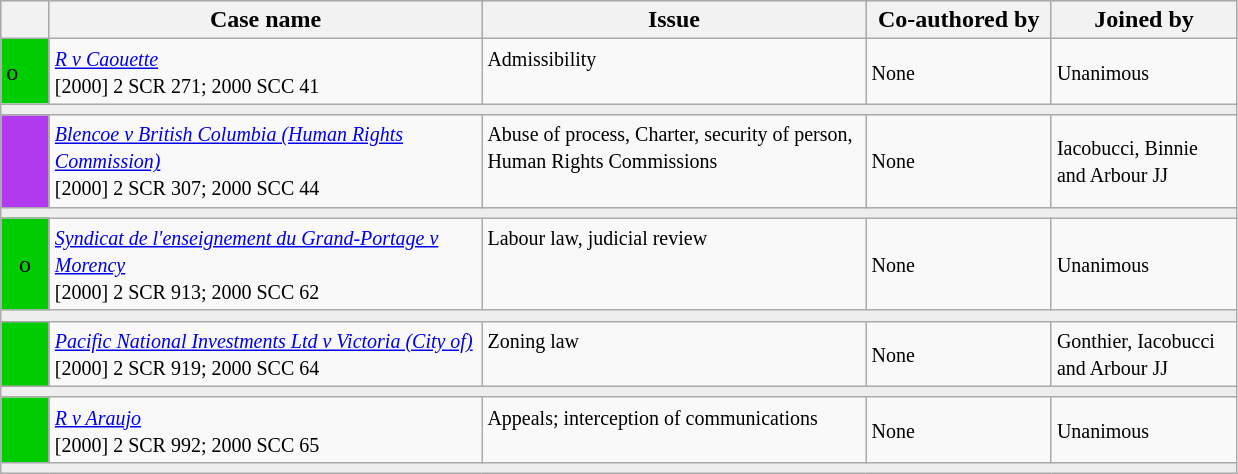<table class="wikitable" width=825>
<tr bgcolor="#CCCCCC">
<th width=25px></th>
<th width=35%>Case name</th>
<th>Issue</th>
<th width=15%>Co-authored by</th>
<th width=15%>Joined by</th>
</tr>
<tr>
<td bgcolor="#00cd00">o</td>
<td align=left valign=top><small><em><a href='#'>R v Caouette</a></em><br> [2000] 2 SCR 271; 2000 SCC 41 </small></td>
<td valign=top><small>Admissibility</small></td>
<td><small> None</small></td>
<td><small> Unanimous</small></td>
</tr>
<tr>
<td bgcolor=#EEEEEE colspan=5 valign=top><small></small></td>
</tr>
<tr>
<td bgcolor="#B23AEE"></td>
<td align=left valign=top><small><em><a href='#'>Blencoe v British Columbia (Human Rights Commission)</a></em><br> [2000] 2 SCR 307; 2000 SCC 44 </small></td>
<td valign=top><small>Abuse of process, Charter, security of person, Human Rights Commissions</small></td>
<td><small> None</small></td>
<td><small>Iacobucci, Binnie and Arbour JJ</small></td>
</tr>
<tr>
<td bgcolor=#EEEEEE colspan=5 valign=top><small></small></td>
</tr>
<tr>
<td align=center bgcolor="#00cd00">o</td>
<td align=left valign=top><small><em><a href='#'>Syndicat de l'enseignement du Grand-Portage v Morency</a></em><br> [2000] 2 SCR 913; 2000 SCC 62 </small></td>
<td valign=top><small>Labour law, judicial review</small></td>
<td><small> None</small></td>
<td><small> Unanimous</small></td>
</tr>
<tr>
<td bgcolor=#EEEEEE colspan=5 valign=top><small></small></td>
</tr>
<tr>
<td bgcolor="#00cd00"></td>
<td align=left valign=top><small><em><a href='#'>Pacific National Investments Ltd v Victoria (City of)</a></em><br> [2000] 2 SCR 919; 2000 SCC 64 </small></td>
<td valign=top><small>Zoning law</small></td>
<td><small> None</small></td>
<td><small> Gonthier, Iacobucci and Arbour JJ</small></td>
</tr>
<tr>
<td bgcolor=#EEEEEE colspan=5 valign=top><small></small></td>
</tr>
<tr>
<td bgcolor="#00cd00"></td>
<td align=left valign=top><small><em><a href='#'>R v Araujo</a></em><br> [2000] 2 SCR 992; 2000 SCC 65 </small></td>
<td valign=top><small>Appeals; interception of communications</small></td>
<td><small> None</small></td>
<td><small> Unanimous</small></td>
</tr>
<tr>
<td bgcolor=#EEEEEE colspan=5 valign=top><small></small></td>
</tr>
</table>
